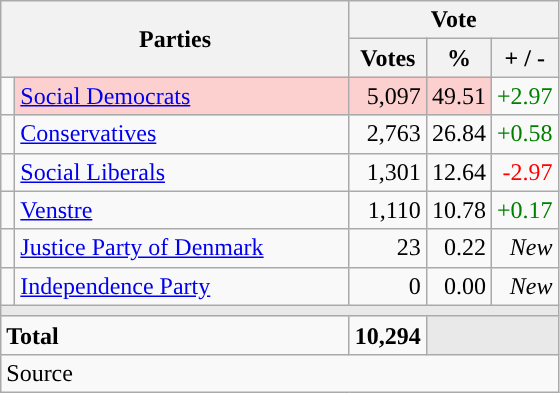<table class="wikitable" style="text-align:right;">
<tr>
<th style="text-align:centre;" rowspan="2" colspan="2" width="225">Parties</th>
<th colspan="3">Vote</th>
</tr>
<tr>
<th width="15">Votes</th>
<th width="15">%</th>
<th width="15">+ / -</th>
</tr>
<tr>
<td width="2" style="color:inherit;background:"></td>
<td bgcolor=#fbd0ce  align="left"><a href='#'>Social Democrats</a></td>
<td bgcolor=#fbd0ce>5,097</td>
<td bgcolor=#fbd0ce>49.51</td>
<td style=color:green;>+2.97</td>
</tr>
<tr>
<td width="2" style="color:inherit;background:"></td>
<td align="left"><a href='#'>Conservatives</a></td>
<td>2,763</td>
<td>26.84</td>
<td style=color:green;>+0.58</td>
</tr>
<tr>
<td width="2" style="color:inherit;background:"></td>
<td align="left"><a href='#'>Social Liberals</a></td>
<td>1,301</td>
<td>12.64</td>
<td style=color:red;>-2.97</td>
</tr>
<tr>
<td width="2" style="color:inherit;background:"></td>
<td align="left"><a href='#'>Venstre</a></td>
<td>1,110</td>
<td>10.78</td>
<td style=color:green;>+0.17</td>
</tr>
<tr>
<td width="2" style="color:inherit;background:"></td>
<td align="left"><a href='#'>Justice Party of Denmark</a></td>
<td>23</td>
<td>0.22</td>
<td><em>New</em></td>
</tr>
<tr>
<td width="2" style="color:inherit;background:"></td>
<td align="left"><a href='#'>Independence Party</a></td>
<td>0</td>
<td>0.00</td>
<td><em>New</em></td>
</tr>
<tr>
<td colspan="7" bgcolor="#E9E9E9"></td>
</tr>
<tr>
<td align="left" colspan="2"><strong>Total</strong></td>
<td><strong>10,294</strong></td>
<td bgcolor="#E9E9E9" colspan="2"></td>
</tr>
<tr>
<td align="left" colspan="6">Source</td>
</tr>
</table>
